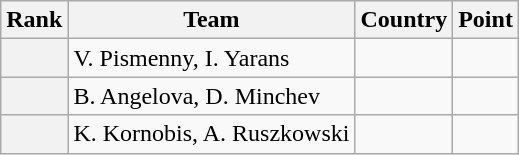<table class="wikitable sortable">
<tr>
<th>Rank</th>
<th>Team</th>
<th>Country</th>
<th>Point</th>
</tr>
<tr>
<th></th>
<td>V. Pismenny, I. Yarans</td>
<td></td>
<td></td>
</tr>
<tr>
<th></th>
<td>B. Angelova, D. Minchev</td>
<td></td>
<td></td>
</tr>
<tr>
<th></th>
<td>K. Kornobis, A. Ruszkowski</td>
<td></td>
<td></td>
</tr>
</table>
